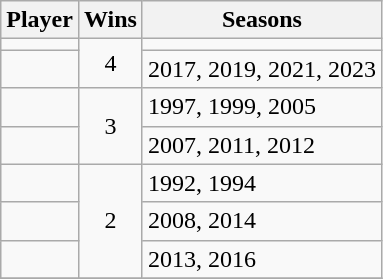<table class="wikitable plainrowheaders sortable">
<tr>
<th>Player</th>
<th scope=col>Wins</th>
<th>Seasons</th>
</tr>
<tr>
<td scope=row></td>
<td align=center rowspan=2>4</td>
<td></td>
</tr>
<tr>
<td scope=row><strong></strong></td>
<td>2017, 2019, 2021, 2023</td>
</tr>
<tr>
<td scope=row></td>
<td align=center rowspan=2>3</td>
<td>1997, 1999, 2005</td>
</tr>
<tr>
<td scope=row></td>
<td>2007, 2011, 2012</td>
</tr>
<tr>
<td scope=row></td>
<td align=center rowspan=3>2</td>
<td>1992, 1994</td>
</tr>
<tr>
<td scope=row></td>
<td>2008, 2014</td>
</tr>
<tr>
<td scope=row></td>
<td>2013, 2016</td>
</tr>
<tr>
</tr>
</table>
